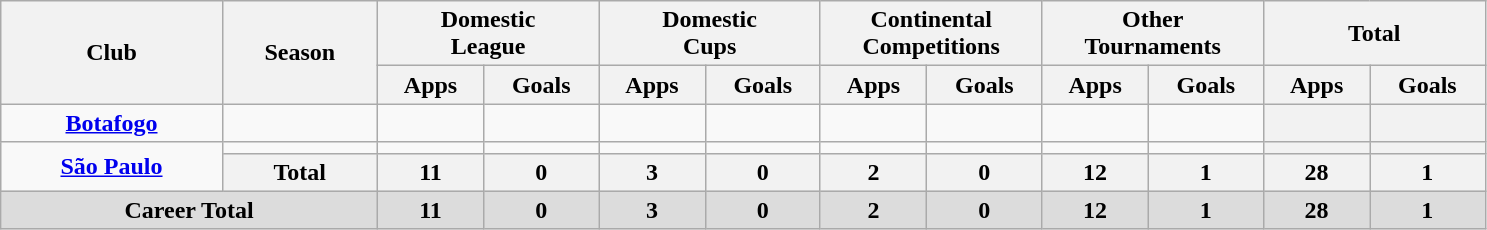<table class="wikitable">
<tr>
<th rowspan="2" width=10%>Club</th>
<th rowspan="2" width=7%>Season</th>
<th colspan="2" width=10%>Domestic<br>League</th>
<th colspan="2" width=10%>Domestic<br>Cups</th>
<th colspan="2" width=10%>Continental<br>Competitions</th>
<th colspan="2" width=10%>Other<br>Tournaments</th>
<th colspan="2" width=10%>Total</th>
</tr>
<tr>
<th>Apps</th>
<th>Goals</th>
<th>Apps</th>
<th>Goals</th>
<th>Apps</th>
<th>Goals</th>
<th>Apps</th>
<th>Goals</th>
<th>Apps</th>
<th>Goals</th>
</tr>
<tr>
<td rowspan="1" align=center><strong><a href='#'>Botafogo</a></strong></td>
<td></td>
<td></td>
<td></td>
<td></td>
<td></td>
<td></td>
<td></td>
<td></td>
<td></td>
<th></th>
<th></th>
</tr>
<tr>
<td rowspan="2" align=center><strong><a href='#'>São Paulo</a></strong></td>
<td></td>
<td></td>
<td></td>
<td></td>
<td></td>
<td></td>
<td></td>
<td></td>
<td></td>
<th></th>
<th></th>
</tr>
<tr>
<th>Total</th>
<th>11</th>
<th>0</th>
<th>3</th>
<th>0</th>
<th>2</th>
<th>0</th>
<th>12</th>
<th>1</th>
<th>28</th>
<th>1</th>
</tr>
<tr>
<th colspan=2 ! align=center style="background: #DCDCDC">Career Total</th>
<th align=center style="background: #DCDCDC">11</th>
<th align=center style="background: #DCDCDC">0</th>
<th align=center style="background: #DCDCDC">3</th>
<th align=center style="background: #DCDCDC">0</th>
<th align=center style="background: #DCDCDC">2</th>
<th align=center style="background: #DCDCDC">0</th>
<th align=center style="background: #DCDCDC">12</th>
<th align=center style="background: #DCDCDC">1</th>
<th align=center style="background: #DCDCDC">28</th>
<th align=center style="background: #DCDCDC">1</th>
</tr>
</table>
